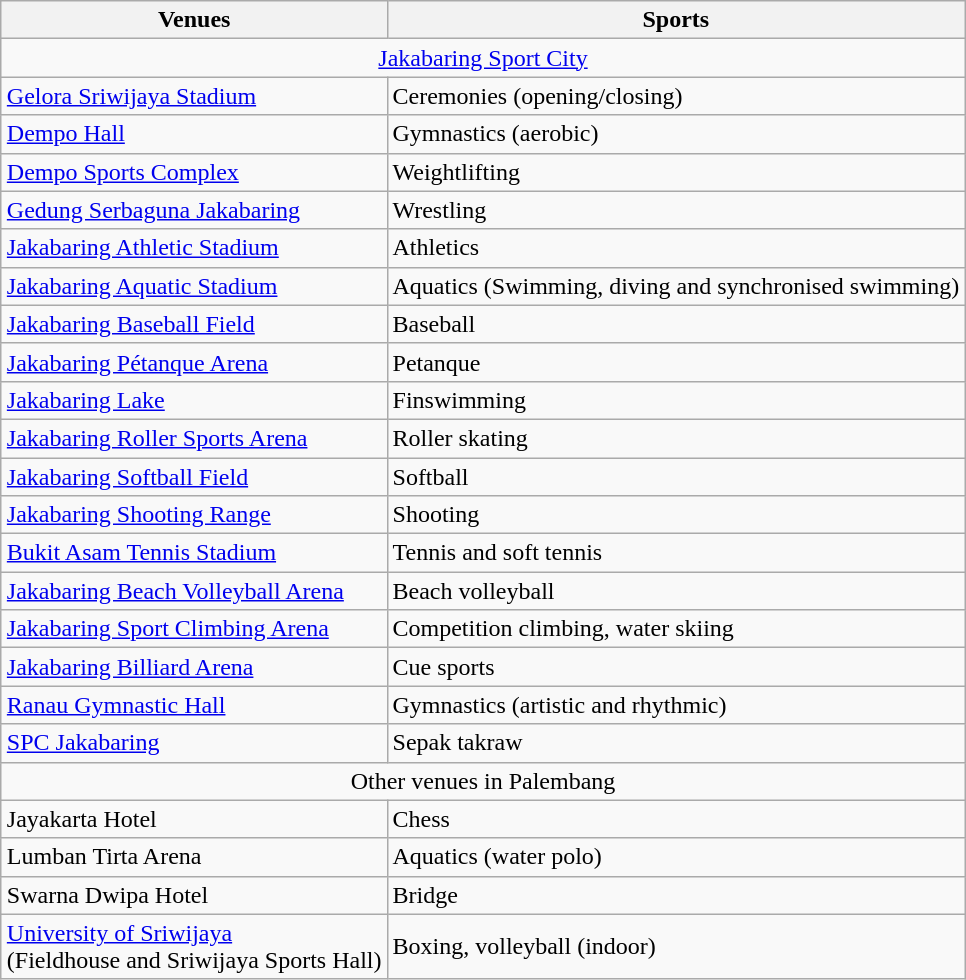<table class="wikitable" style="margin-left:auto;margin-right:auto">
<tr>
<th>Venues</th>
<th>Sports</th>
</tr>
<tr>
<td colspan=2 align=center><a href='#'>Jakabaring Sport City</a></td>
</tr>
<tr>
<td><a href='#'>Gelora Sriwijaya Stadium</a></td>
<td>Ceremonies (opening/closing)</td>
</tr>
<tr>
<td><a href='#'>Dempo Hall</a></td>
<td>Gymnastics (aerobic)</td>
</tr>
<tr>
<td><a href='#'>Dempo Sports Complex</a></td>
<td>Weightlifting</td>
</tr>
<tr>
<td><a href='#'>Gedung Serbaguna Jakabaring</a></td>
<td>Wrestling</td>
</tr>
<tr>
<td><a href='#'>Jakabaring Athletic Stadium</a></td>
<td>Athletics</td>
</tr>
<tr>
<td><a href='#'>Jakabaring Aquatic Stadium</a></td>
<td>Aquatics (Swimming, diving and synchronised swimming)</td>
</tr>
<tr>
<td><a href='#'>Jakabaring Baseball Field</a></td>
<td>Baseball</td>
</tr>
<tr>
<td><a href='#'>Jakabaring Pétanque Arena</a></td>
<td>Petanque</td>
</tr>
<tr>
<td><a href='#'>Jakabaring Lake</a></td>
<td>Finswimming</td>
</tr>
<tr>
<td><a href='#'>Jakabaring Roller Sports Arena</a></td>
<td>Roller skating</td>
</tr>
<tr>
<td><a href='#'>Jakabaring Softball Field</a></td>
<td>Softball</td>
</tr>
<tr>
<td><a href='#'>Jakabaring Shooting Range</a></td>
<td>Shooting</td>
</tr>
<tr>
<td><a href='#'>Bukit Asam Tennis Stadium</a></td>
<td>Tennis and soft tennis</td>
</tr>
<tr>
<td><a href='#'>Jakabaring Beach Volleyball Arena</a></td>
<td>Beach volleyball</td>
</tr>
<tr>
<td><a href='#'>Jakabaring Sport Climbing Arena</a></td>
<td>Competition climbing, water skiing</td>
</tr>
<tr>
<td><a href='#'>Jakabaring Billiard Arena</a></td>
<td>Cue sports</td>
</tr>
<tr>
<td><a href='#'>Ranau Gymnastic Hall</a></td>
<td>Gymnastics (artistic and rhythmic)</td>
</tr>
<tr>
<td><a href='#'>SPC Jakabaring</a></td>
<td>Sepak takraw</td>
</tr>
<tr>
<td colspan=2 align=center>Other venues in Palembang</td>
</tr>
<tr>
<td>Jayakarta Hotel</td>
<td>Chess</td>
</tr>
<tr>
<td>Lumban Tirta Arena</td>
<td>Aquatics (water polo)</td>
</tr>
<tr>
<td>Swarna Dwipa Hotel</td>
<td>Bridge</td>
</tr>
<tr>
<td><a href='#'>University of Sriwijaya</a><br>(Fieldhouse and Sriwijaya Sports Hall)</td>
<td>Boxing, volleyball (indoor)</td>
</tr>
</table>
